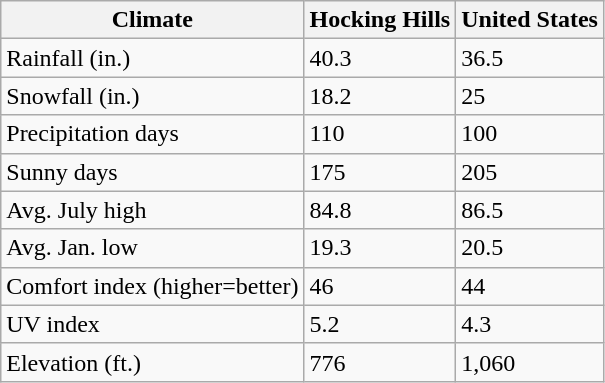<table class="wikitable">
<tr>
<th>Climate</th>
<th>Hocking Hills</th>
<th>United States</th>
</tr>
<tr>
<td>Rainfall (in.)</td>
<td>40.3</td>
<td>36.5</td>
</tr>
<tr>
<td>Snowfall (in.)</td>
<td>18.2</td>
<td>25</td>
</tr>
<tr>
<td>Precipitation days</td>
<td>110</td>
<td>100</td>
</tr>
<tr>
<td>Sunny days</td>
<td>175</td>
<td>205</td>
</tr>
<tr>
<td>Avg. July high</td>
<td>84.8</td>
<td>86.5</td>
</tr>
<tr>
<td>Avg. Jan. low</td>
<td>19.3</td>
<td>20.5</td>
</tr>
<tr>
<td>Comfort index (higher=better)</td>
<td>46</td>
<td>44</td>
</tr>
<tr>
<td>UV index</td>
<td>5.2</td>
<td>4.3</td>
</tr>
<tr>
<td>Elevation (ft.)</td>
<td>776</td>
<td>1,060</td>
</tr>
</table>
